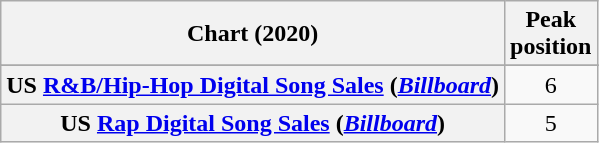<table class="wikitable sortable plainrowheaders" style="text-align:center">
<tr>
<th scope="col">Chart (2020)</th>
<th scope="col">Peak<br>position</th>
</tr>
<tr>
</tr>
<tr>
</tr>
<tr>
</tr>
<tr>
<th scope="row">US <a href='#'>R&B/Hip-Hop Digital Song Sales</a> (<em><a href='#'>Billboard</a></em>)</th>
<td>6</td>
</tr>
<tr>
<th scope="row">US <a href='#'>Rap Digital Song Sales</a> (<em><a href='#'>Billboard</a></em>)</th>
<td>5</td>
</tr>
</table>
